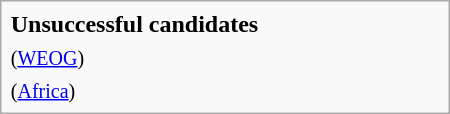<table class="infobox" width="300px">
<tr>
<td><strong>Unsuccessful candidates</strong></td>
</tr>
<tr>
<td> <small>(<a href='#'>WEOG</a>)</small></td>
</tr>
<tr>
<td> <small>(<a href='#'>Africa</a>)</small></td>
</tr>
</table>
